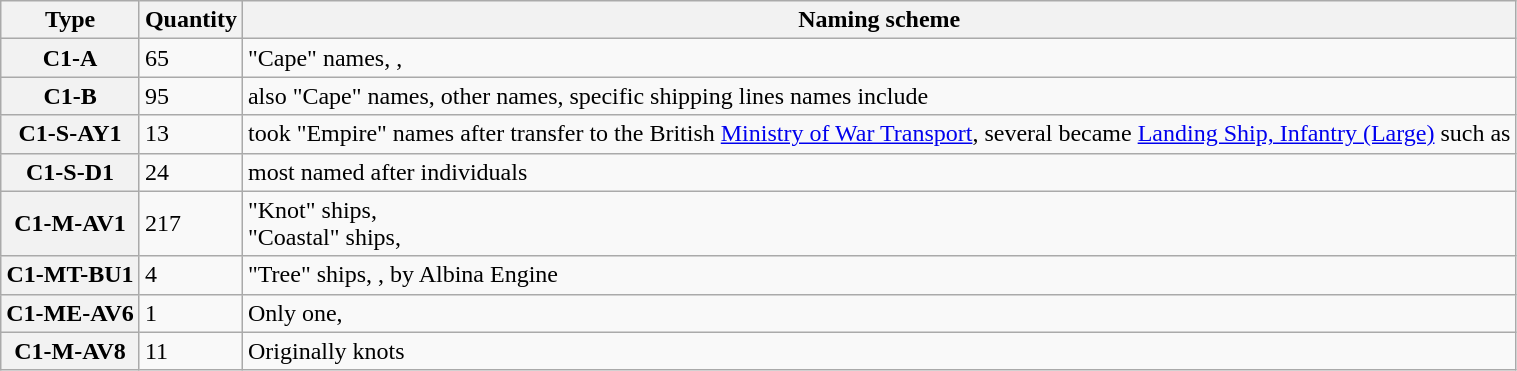<table class="wikitable plainrowheaders">
<tr>
<th scope="col">Type</th>
<th scope="col">Quantity</th>
<th scope="col">Naming scheme</th>
</tr>
<tr>
<th scope="row">C1-A</th>
<td>65</td>
<td>"Cape" names, , </td>
</tr>
<tr>
<th scope="row">C1-B</th>
<td>95</td>
<td>also "Cape" names, other names, specific shipping lines names include </td>
</tr>
<tr>
<th scope="row">C1-S-AY1</th>
<td>13</td>
<td>took "Empire" names after transfer to the British <a href='#'>Ministry of War Transport</a>, several became <a href='#'>Landing Ship, Infantry (Large)</a> such as </td>
</tr>
<tr>
<th scope="row">C1-S-D1</th>
<td>24</td>
<td>most named after individuals</td>
</tr>
<tr>
<th scope="row">C1-M-AV1</th>
<td>217</td>
<td>"Knot" ships, <br>"Coastal" ships, </td>
</tr>
<tr>
<th scope="row" style="white-space: nowrap;">C1-MT-BU1</th>
<td>4</td>
<td>"Tree" ships, , by Albina Engine</td>
</tr>
<tr>
<th scope="row">C1-ME-AV6</th>
<td>1</td>
<td>Only one, </td>
</tr>
<tr>
<th scope="row">C1-M-AV8</th>
<td>11</td>
<td>Originally knots</td>
</tr>
</table>
